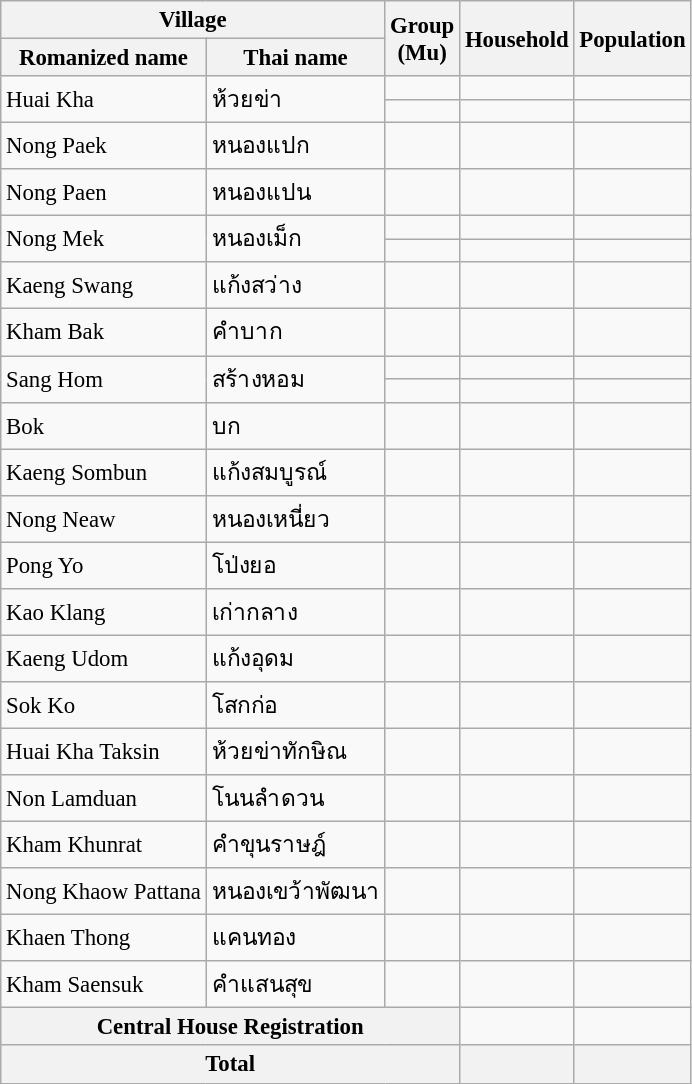<table class="wikitable" style="font-size: 95%";>
<tr>
<th colspan=2>Village</th>
<th rowspan=2>Group<br>(Mu)</th>
<th rowspan=2>Household</th>
<th rowspan=2>Population</th>
</tr>
<tr>
<th>Romanized name</th>
<th>Thai name</th>
</tr>
<tr>
<td rowspan=2>Huai Kha</td>
<td rowspan=2>ห้วยข่า</td>
<td></td>
<td></td>
<td></td>
</tr>
<tr>
<td></td>
<td></td>
<td></td>
</tr>
<tr>
<td>Nong Paek</td>
<td>หนองแปก</td>
<td></td>
<td></td>
<td></td>
</tr>
<tr>
<td>Nong Paen</td>
<td>หนองแปน</td>
<td></td>
<td></td>
<td></td>
</tr>
<tr>
<td rowspan=2>Nong Mek</td>
<td rowspan=2>หนองเม็ก</td>
<td></td>
<td></td>
<td></td>
</tr>
<tr>
<td></td>
<td></td>
<td></td>
</tr>
<tr>
<td>Kaeng Swang</td>
<td>แก้งสว่าง</td>
<td></td>
<td></td>
<td></td>
</tr>
<tr>
<td>Kham Bak</td>
<td>คำบาก</td>
<td></td>
<td></td>
<td></td>
</tr>
<tr>
<td rowspan=2>Sang Hom</td>
<td rowspan=2>สร้างหอม</td>
<td></td>
<td></td>
<td></td>
</tr>
<tr>
<td></td>
<td></td>
<td></td>
</tr>
<tr>
<td>Bok</td>
<td>บก</td>
<td></td>
<td></td>
<td></td>
</tr>
<tr>
<td>Kaeng Sombun</td>
<td>แก้งสมบูรณ์</td>
<td></td>
<td></td>
<td></td>
</tr>
<tr>
<td>Nong Neaw</td>
<td>หนองเหนี่ยว</td>
<td></td>
<td></td>
<td></td>
</tr>
<tr>
<td>Pong Yo</td>
<td>โป่งยอ</td>
<td></td>
<td></td>
<td></td>
</tr>
<tr>
<td>Kao Klang</td>
<td>เก่ากลาง</td>
<td></td>
<td></td>
<td></td>
</tr>
<tr>
<td>Kaeng Udom</td>
<td>แก้งอุดม</td>
<td></td>
<td></td>
<td></td>
</tr>
<tr>
<td>Sok Ko</td>
<td>โสกก่อ</td>
<td></td>
<td></td>
<td></td>
</tr>
<tr>
<td>Huai Kha Taksin</td>
<td>ห้วยข่าทักษิณ</td>
<td></td>
<td></td>
<td></td>
</tr>
<tr>
<td>Non Lamduan</td>
<td>โนนลำดวน</td>
<td></td>
<td></td>
<td></td>
</tr>
<tr>
<td>Kham Khunrat</td>
<td>คำขุนราษฎ์</td>
<td></td>
<td></td>
<td></td>
</tr>
<tr>
<td>Nong Khaow Pattana</td>
<td>หนองเขว้าพัฒนา</td>
<td></td>
<td></td>
<td></td>
</tr>
<tr>
<td>Khaen Thong</td>
<td>แคนทอง</td>
<td></td>
<td></td>
<td></td>
</tr>
<tr>
<td>Kham Saensuk</td>
<td>คำแสนสุข</td>
<td></td>
<td></td>
<td></td>
</tr>
<tr>
<th colspan=3 align=center>Central House Registration</th>
<td></td>
<td></td>
</tr>
<tr>
<th colspan=3>Total</th>
<th></th>
<th></th>
</tr>
</table>
